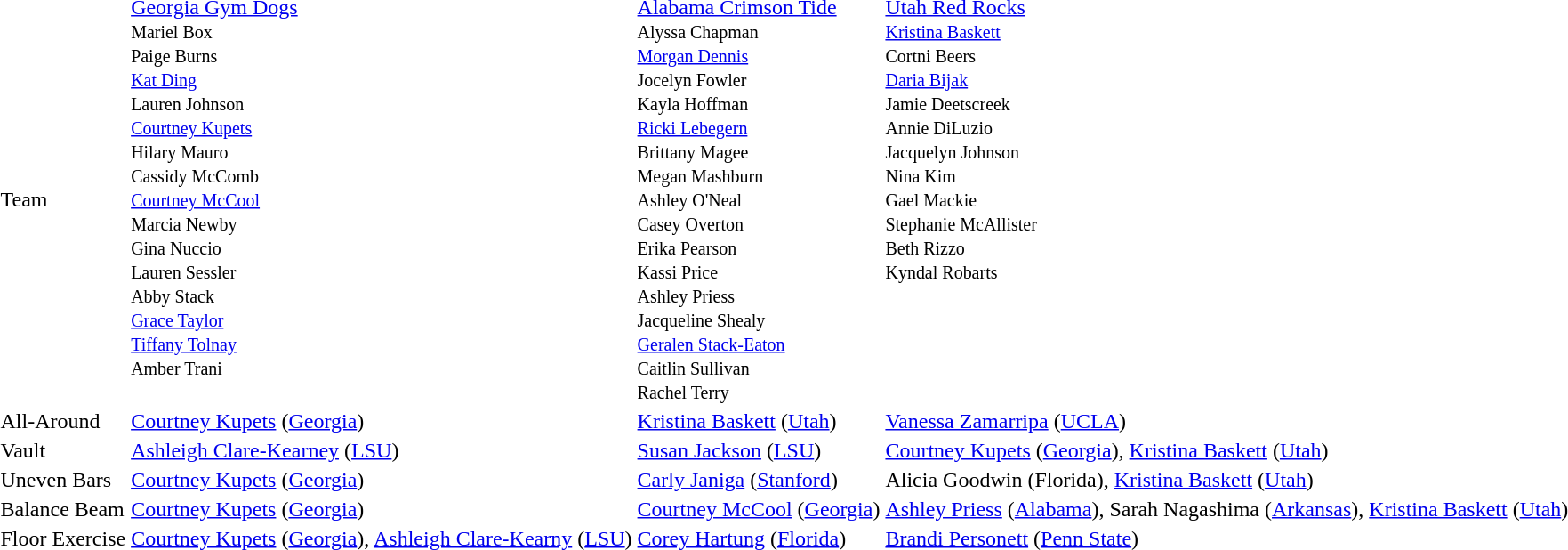<table>
<tr>
<td>Team<br></td>
<td><a href='#'>Georgia Gym Dogs</a><br><small>Mariel Box<br>Paige Burns<br><a href='#'>Kat Ding</a><br>Lauren Johnson<br><a href='#'>Courtney Kupets</a><br>Hilary Mauro<br>Cassidy McComb<br><a href='#'>Courtney McCool</a><br>Marcia Newby<br>Gina Nuccio<br>Lauren Sessler<br>Abby Stack<br><a href='#'>Grace Taylor</a><br><a href='#'>Tiffany Tolnay</a><br>Amber Trani<br><br></small></td>
<td><a href='#'>Alabama Crimson Tide</a><br><small>Alyssa Chapman<br><a href='#'>Morgan Dennis</a><br>Jocelyn Fowler<br>Kayla Hoffman<br><a href='#'>Ricki Lebegern</a><br>Brittany Magee<br>Megan Mashburn<br>Ashley O'Neal<br>Casey Overton<br>Erika Pearson<br>Kassi Price<br>Ashley Priess<br>Jacqueline Shealy<br><a href='#'>Geralen Stack-Eaton</a><br>Caitlin Sullivan<br>Rachel Terry</small></td>
<td><a href='#'>Utah Red Rocks</a><br><small><a href='#'>Kristina Baskett</a><br>Cortni Beers<br><a href='#'>Daria Bijak</a><br>Jamie Deetscreek<br>Annie DiLuzio<br>Jacquelyn Johnson<br>Nina Kim<br>Gael Mackie<br>Stephanie McAllister<br>Beth Rizzo<br>Kyndal Robarts<br><br><br><br><br><br></small></td>
</tr>
<tr>
<td>All-Around<br></td>
<td><a href='#'>Courtney Kupets</a> (<a href='#'>Georgia</a>)</td>
<td><a href='#'>Kristina Baskett</a> (<a href='#'>Utah</a>)</td>
<td><a href='#'>Vanessa Zamarripa</a> (<a href='#'>UCLA</a>)</td>
</tr>
<tr>
<td>Vault<br></td>
<td><a href='#'>Ashleigh Clare-Kearney</a> (<a href='#'>LSU</a>)</td>
<td><a href='#'>Susan Jackson</a> (<a href='#'>LSU</a>)</td>
<td><a href='#'>Courtney Kupets</a> (<a href='#'>Georgia</a>), <a href='#'>Kristina Baskett</a> (<a href='#'>Utah</a>)</td>
</tr>
<tr>
<td>Uneven Bars<br></td>
<td><a href='#'>Courtney Kupets</a> (<a href='#'>Georgia</a>)</td>
<td><a href='#'>Carly Janiga</a> (<a href='#'>Stanford</a>)</td>
<td>Alicia Goodwin (Florida), <a href='#'>Kristina Baskett</a> (<a href='#'>Utah</a>)</td>
</tr>
<tr>
<td>Balance Beam<br></td>
<td><a href='#'>Courtney Kupets</a> (<a href='#'>Georgia</a>)</td>
<td><a href='#'>Courtney McCool</a> (<a href='#'>Georgia</a>)</td>
<td><a href='#'>Ashley Priess</a> (<a href='#'>Alabama</a>), Sarah Nagashima (<a href='#'>Arkansas</a>), <a href='#'>Kristina Baskett</a> (<a href='#'>Utah</a>)</td>
</tr>
<tr>
<td>Floor Exercise<br></td>
<td><a href='#'>Courtney Kupets</a> (<a href='#'>Georgia</a>), <a href='#'>Ashleigh Clare-Kearny</a> (<a href='#'>LSU</a>)</td>
<td><a href='#'>Corey Hartung</a> (<a href='#'>Florida</a>)</td>
<td><a href='#'>Brandi Personett</a> (<a href='#'>Penn State</a>)</td>
</tr>
</table>
